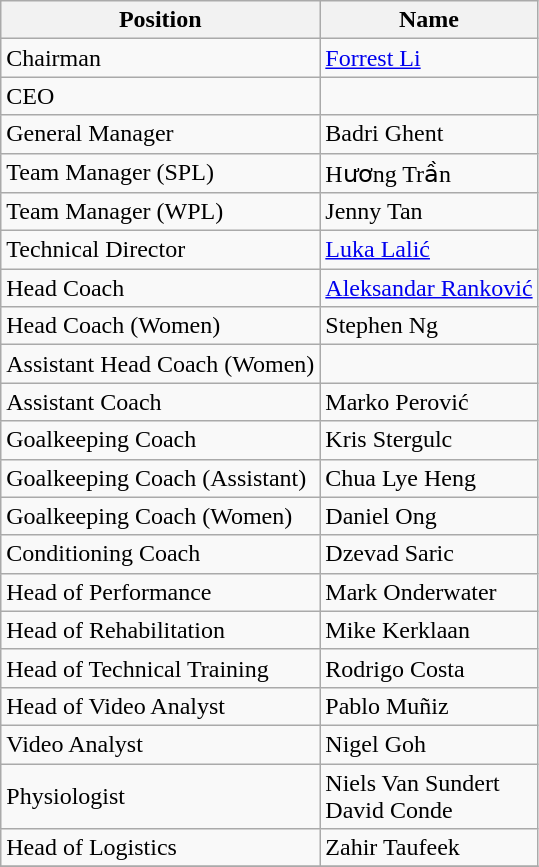<table class="wikitable">
<tr>
<th>Position</th>
<th>Name</th>
</tr>
<tr>
<td>Chairman</td>
<td> <a href='#'>Forrest Li</a></td>
</tr>
<tr>
<td>CEO</td>
<td></td>
</tr>
<tr>
<td>General Manager</td>
<td> Badri Ghent</td>
</tr>
<tr>
<td>Team Manager (SPL)</td>
<td> Hương Trần</td>
</tr>
<tr>
<td>Team Manager (WPL)</td>
<td> Jenny Tan</td>
</tr>
<tr>
<td>Technical Director</td>
<td> <a href='#'>Luka Lalić</a></td>
</tr>
<tr>
<td>Head Coach</td>
<td> <a href='#'>Aleksandar Ranković</a></td>
</tr>
<tr>
<td>Head Coach (Women)</td>
<td> Stephen Ng</td>
</tr>
<tr>
<td>Assistant Head Coach (Women)</td>
<td></td>
</tr>
<tr>
<td>Assistant Coach</td>
<td> Marko Perović</td>
</tr>
<tr>
<td>Goalkeeping Coach</td>
<td> Kris Stergulc</td>
</tr>
<tr>
<td>Goalkeeping Coach (Assistant)</td>
<td> Chua Lye Heng</td>
</tr>
<tr>
<td>Goalkeeping Coach (Women)</td>
<td> Daniel Ong</td>
</tr>
<tr>
<td>Conditioning Coach</td>
<td> Dzevad Saric</td>
</tr>
<tr>
<td>Head of Performance</td>
<td> Mark Onderwater</td>
</tr>
<tr>
<td>Head of Rehabilitation</td>
<td> Mike Kerklaan</td>
</tr>
<tr>
<td>Head of Technical Training</td>
<td> Rodrigo Costa <br></td>
</tr>
<tr>
<td>Head of Video Analyst</td>
<td> Pablo Muñiz</td>
</tr>
<tr>
<td>Video Analyst</td>
<td> Nigel Goh</td>
</tr>
<tr>
<td>Physiologist</td>
<td>  Niels Van Sundert <br>  David Conde</td>
</tr>
<tr>
<td>Head of Logistics</td>
<td> Zahir Taufeek</td>
</tr>
<tr>
</tr>
</table>
